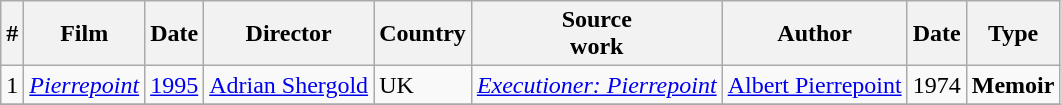<table class="wikitable">
<tr>
<th>#</th>
<th>Film</th>
<th>Date</th>
<th>Director</th>
<th>Country</th>
<th>Source<br>work</th>
<th>Author</th>
<th>Date</th>
<th>Type</th>
</tr>
<tr>
<td>1</td>
<td><em><a href='#'>Pierrepoint</a></em></td>
<td><a href='#'>1995</a></td>
<td><a href='#'>Adrian Shergold</a></td>
<td>UK</td>
<td><em><a href='#'>Executioner: Pierrepoint</a></em></td>
<td><a href='#'>Albert Pierrepoint</a></td>
<td>1974</td>
<td><strong>Memoir</strong></td>
</tr>
<tr>
</tr>
</table>
